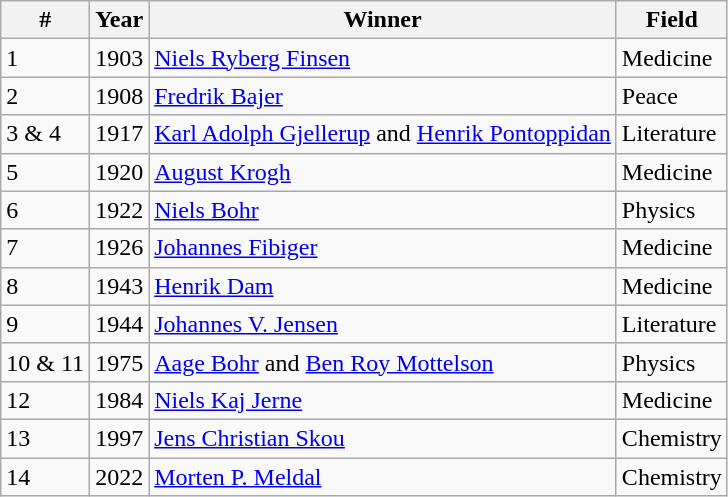<table class="wikitable">
<tr>
<th>#</th>
<th>Year</th>
<th>Winner</th>
<th>Field</th>
</tr>
<tr>
<td>1</td>
<td>1903</td>
<td><a href='#'>Niels Ryberg Finsen</a></td>
<td>Medicine</td>
</tr>
<tr>
<td>2</td>
<td>1908</td>
<td><a href='#'>Fredrik Bajer</a></td>
<td>Peace</td>
</tr>
<tr>
<td>3 & 4</td>
<td>1917</td>
<td><a href='#'>Karl Adolph Gjellerup</a> and <a href='#'>Henrik Pontoppidan</a></td>
<td>Literature</td>
</tr>
<tr>
<td>5</td>
<td>1920</td>
<td><a href='#'>August Krogh</a></td>
<td>Medicine</td>
</tr>
<tr>
<td>6</td>
<td>1922</td>
<td><a href='#'>Niels Bohr</a></td>
<td>Physics</td>
</tr>
<tr>
<td>7</td>
<td>1926</td>
<td><a href='#'>Johannes Fibiger</a></td>
<td>Medicine</td>
</tr>
<tr>
<td>8</td>
<td>1943</td>
<td><a href='#'>Henrik Dam</a></td>
<td>Medicine</td>
</tr>
<tr>
<td>9</td>
<td>1944</td>
<td><a href='#'>Johannes V. Jensen</a></td>
<td>Literature</td>
</tr>
<tr>
<td>10 & 11</td>
<td>1975</td>
<td><a href='#'>Aage Bohr</a> and <a href='#'>Ben Roy Mottelson</a></td>
<td>Physics</td>
</tr>
<tr>
<td>12</td>
<td>1984</td>
<td><a href='#'>Niels Kaj Jerne</a></td>
<td>Medicine</td>
</tr>
<tr>
<td>13</td>
<td>1997</td>
<td><a href='#'>Jens Christian Skou</a></td>
<td>Chemistry</td>
</tr>
<tr>
<td>14</td>
<td>2022</td>
<td><a href='#'>Morten P. Meldal</a></td>
<td>Chemistry</td>
</tr>
</table>
